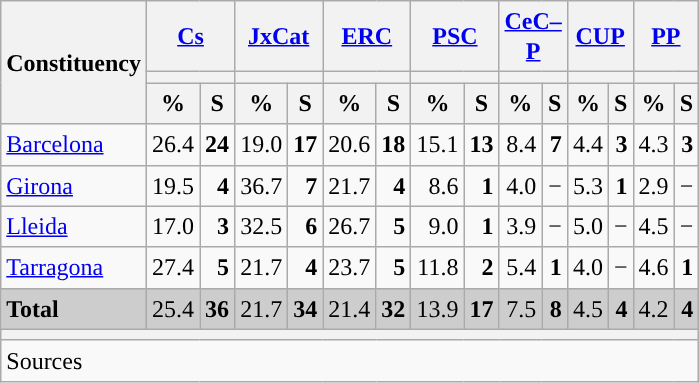<table class="wikitable sortable" style="text-align:right; line-height:20px;">
<tr>
<th rowspan="3">Constituency</th>
<th colspan="2" width="30px" class="unsortable"><a href='#'>Cs</a></th>
<th colspan="2" width="30px" class="unsortable"><a href='#'>JxCat</a></th>
<th colspan="2" width="30px" class="unsortable"><a href='#'>ERC</a></th>
<th colspan="2" width="30px" class="unsortable"><a href='#'>PSC</a></th>
<th colspan="2" width="30px" class="unsortable"><a href='#'>CeC–P</a></th>
<th colspan="2" width="30px" class="unsortable"><a href='#'>CUP</a></th>
<th colspan="2" width="30px" class="unsortable"><a href='#'>PP</a></th>
</tr>
<tr>
<th colspan="2" style="background:"></th>
<th colspan="2" style="background:"></th>
<th colspan="2" style="background:"></th>
<th colspan="2" style="background:"></th>
<th colspan="2" style="background:"></th>
<th colspan="2" style="background:"></th>
<th colspan="2" style="background:"></th>
</tr>
<tr>
<th data-sort-type="number">%</th>
<th data-sort-type="number">S</th>
<th data-sort-type="number">%</th>
<th data-sort-type="number">S</th>
<th data-sort-type="number">%</th>
<th data-sort-type="number">S</th>
<th data-sort-type="number">%</th>
<th data-sort-type="number">S</th>
<th data-sort-type="number">%</th>
<th data-sort-type="number">S</th>
<th data-sort-type="number">%</th>
<th data-sort-type="number">S</th>
<th data-sort-type="number">%</th>
<th data-sort-type="number">S</th>
</tr>
<tr>
<td align="left"><a href='#'>Barcelona</a></td>
<td style="background:">26.4</td>
<td><strong>24</strong></td>
<td>19.0</td>
<td><strong>17</strong></td>
<td>20.6</td>
<td><strong>18</strong></td>
<td>15.1</td>
<td><strong>13</strong></td>
<td>8.4</td>
<td><strong>7</strong></td>
<td>4.4</td>
<td><strong>3</strong></td>
<td>4.3</td>
<td><strong>3</strong></td>
</tr>
<tr>
<td align="left"><a href='#'>Girona</a></td>
<td>19.5</td>
<td><strong>4</strong></td>
<td style="background:">36.7</td>
<td><strong>7</strong></td>
<td>21.7</td>
<td><strong>4</strong></td>
<td>8.6</td>
<td><strong>1</strong></td>
<td>4.0</td>
<td>−</td>
<td>5.3</td>
<td><strong>1</strong></td>
<td>2.9</td>
<td>−</td>
</tr>
<tr>
<td align="left"><a href='#'>Lleida</a></td>
<td>17.0</td>
<td><strong>3</strong></td>
<td style="background:">32.5</td>
<td><strong>6</strong></td>
<td>26.7</td>
<td><strong>5</strong></td>
<td>9.0</td>
<td><strong>1</strong></td>
<td>3.9</td>
<td>−</td>
<td>5.0</td>
<td>−</td>
<td>4.5</td>
<td>−</td>
</tr>
<tr>
<td align="left"><a href='#'>Tarragona</a></td>
<td style="background:">27.4</td>
<td><strong>5</strong></td>
<td>21.7</td>
<td><strong>4</strong></td>
<td>23.7</td>
<td><strong>5</strong></td>
<td>11.8</td>
<td><strong>2</strong></td>
<td>5.4</td>
<td><strong>1</strong></td>
<td>4.0</td>
<td>−</td>
<td>4.6</td>
<td><strong>1</strong></td>
</tr>
<tr style="background:#CDCDCD;">
<td align="left"><strong>Total</strong></td>
<td style="background:">25.4</td>
<td><strong>36</strong></td>
<td>21.7</td>
<td><strong>34</strong></td>
<td>21.4</td>
<td><strong>32</strong></td>
<td>13.9</td>
<td><strong>17</strong></td>
<td>7.5</td>
<td><strong>8</strong></td>
<td>4.5</td>
<td><strong>4</strong></td>
<td>4.2</td>
<td><strong>4</strong></td>
</tr>
<tr>
<th colspan="15"></th>
</tr>
<tr>
<th style="text-align:left; font-weight:normal; background:#F9F9F9" colspan="15">Sources</th>
</tr>
</table>
